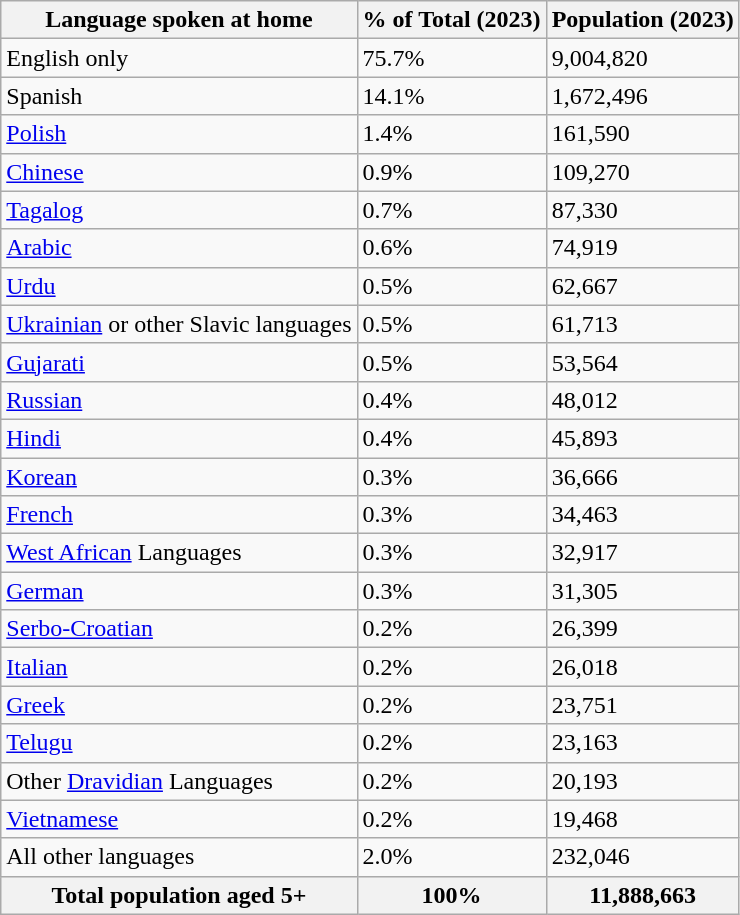<table class="wikitable">
<tr>
<th>Language spoken at home</th>
<th>% of Total (2023)</th>
<th>Population (2023)</th>
</tr>
<tr>
<td>English only</td>
<td>75.7%</td>
<td>9,004,820</td>
</tr>
<tr>
<td>Spanish</td>
<td>14.1%</td>
<td>1,672,496</td>
</tr>
<tr>
<td><a href='#'>Polish</a></td>
<td>1.4%</td>
<td>161,590</td>
</tr>
<tr>
<td><a href='#'>Chinese</a></td>
<td>0.9%</td>
<td>109,270</td>
</tr>
<tr>
<td><a href='#'>Tagalog</a></td>
<td>0.7%</td>
<td>87,330</td>
</tr>
<tr>
<td><a href='#'>Arabic</a></td>
<td>0.6%</td>
<td>74,919</td>
</tr>
<tr>
<td><a href='#'>Urdu</a></td>
<td>0.5%</td>
<td>62,667</td>
</tr>
<tr>
<td><a href='#'>Ukrainian</a> or other Slavic languages</td>
<td>0.5%</td>
<td>61,713</td>
</tr>
<tr>
<td><a href='#'>Gujarati</a></td>
<td>0.5%</td>
<td>53,564</td>
</tr>
<tr>
<td><a href='#'>Russian</a></td>
<td>0.4%</td>
<td>48,012</td>
</tr>
<tr>
<td><a href='#'>Hindi</a></td>
<td>0.4%</td>
<td>45,893</td>
</tr>
<tr>
<td><a href='#'>Korean</a></td>
<td>0.3%</td>
<td>36,666</td>
</tr>
<tr>
<td><a href='#'>French</a></td>
<td>0.3%</td>
<td>34,463</td>
</tr>
<tr>
<td><a href='#'>West African</a> Languages</td>
<td>0.3%</td>
<td>32,917</td>
</tr>
<tr>
<td><a href='#'>German</a></td>
<td>0.3%</td>
<td>31,305</td>
</tr>
<tr>
<td><a href='#'>Serbo-Croatian</a></td>
<td>0.2%</td>
<td>26,399</td>
</tr>
<tr>
<td><a href='#'>Italian</a></td>
<td>0.2%</td>
<td>26,018</td>
</tr>
<tr>
<td><a href='#'>Greek</a></td>
<td>0.2%</td>
<td>23,751</td>
</tr>
<tr>
<td><a href='#'>Telugu</a></td>
<td>0.2%</td>
<td>23,163</td>
</tr>
<tr>
<td>Other <a href='#'>Dravidian</a> Languages</td>
<td>0.2%</td>
<td>20,193</td>
</tr>
<tr>
<td><a href='#'>Vietnamese</a></td>
<td>0.2%</td>
<td>19,468</td>
</tr>
<tr>
<td>All other languages</td>
<td>2.0%</td>
<td>232,046</td>
</tr>
<tr>
<th>Total population aged 5+</th>
<th>100%</th>
<th>11,888,663</th>
</tr>
</table>
